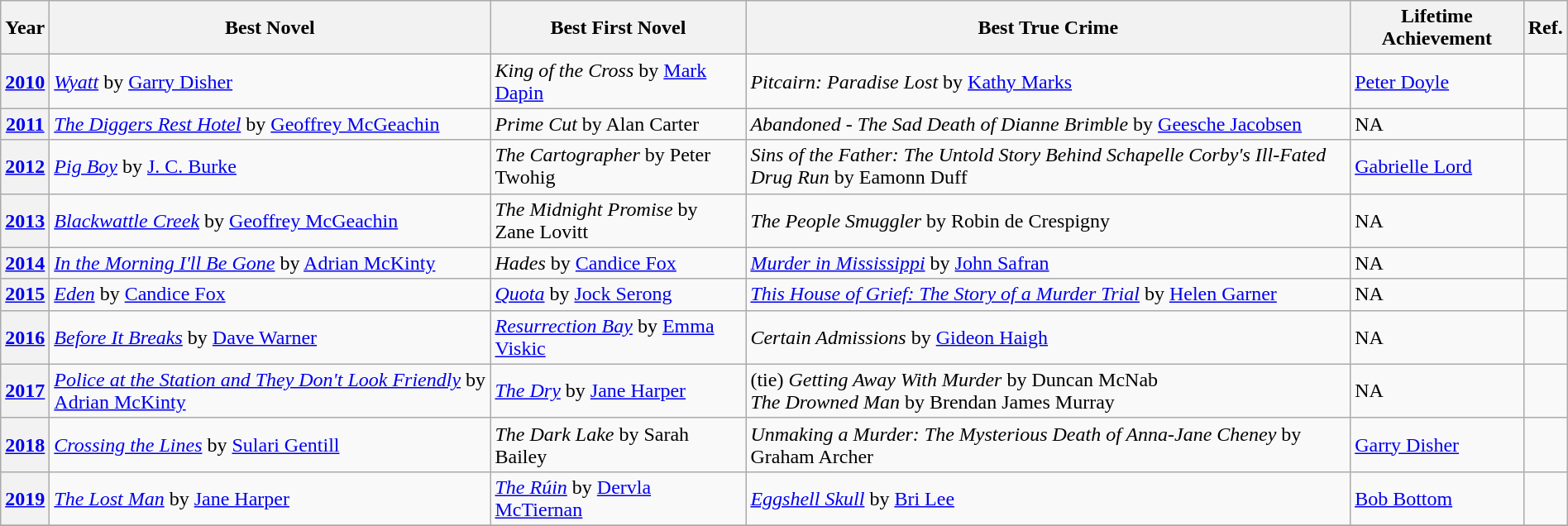<table class="wikitable" width=100%>
<tr>
<th scope=col>Year</th>
<th scope=col>Best Novel</th>
<th scope=col>Best First Novel</th>
<th scope=col>Best True Crime</th>
<th scope=col>Lifetime Achievement</th>
<th scope=col>Ref.</th>
</tr>
<tr>
<th><a href='#'>2010</a></th>
<td><em><a href='#'>Wyatt</a></em> by <a href='#'>Garry Disher</a></td>
<td><em>King of the Cross</em> by <a href='#'>Mark Dapin</a></td>
<td><em>Pitcairn: Paradise Lost</em> by <a href='#'>Kathy Marks</a></td>
<td><a href='#'>Peter Doyle</a></td>
<td></td>
</tr>
<tr>
<th><a href='#'>2011</a></th>
<td><em><a href='#'>The Diggers Rest Hotel</a></em> by <a href='#'>Geoffrey McGeachin</a></td>
<td><em>Prime Cut</em> by Alan Carter</td>
<td><em>Abandoned - The Sad Death of Dianne Brimble</em> by <a href='#'>Geesche Jacobsen</a></td>
<td>NA</td>
<td></td>
</tr>
<tr>
<th><a href='#'>2012</a></th>
<td><em><a href='#'>Pig Boy</a></em> by <a href='#'>J. C. Burke</a></td>
<td><em>The Cartographer</em> by Peter Twohig</td>
<td><em>Sins of the Father: The Untold Story Behind Schapelle Corby's Ill-Fated Drug Run</em> by Eamonn Duff</td>
<td><a href='#'>Gabrielle Lord</a></td>
<td></td>
</tr>
<tr>
<th><a href='#'>2013</a></th>
<td><em><a href='#'>Blackwattle Creek</a></em>  by <a href='#'>Geoffrey McGeachin</a></td>
<td><em>The Midnight Promise</em> by Zane Lovitt</td>
<td><em>The People Smuggler</em> by Robin de Crespigny</td>
<td>NA</td>
<td></td>
</tr>
<tr>
<th><a href='#'>2014</a></th>
<td><em><a href='#'>In the Morning I'll Be Gone</a></em> by <a href='#'>Adrian McKinty</a></td>
<td><em>Hades</em> by <a href='#'>Candice Fox</a></td>
<td><em><a href='#'>Murder in Mississippi</a></em> by <a href='#'>John Safran</a></td>
<td>NA</td>
<td></td>
</tr>
<tr>
<th><a href='#'>2015</a></th>
<td><em><a href='#'>Eden</a></em> by <a href='#'>Candice Fox</a></td>
<td><em><a href='#'>Quota</a></em> by <a href='#'>Jock Serong</a></td>
<td><em><a href='#'>This House of Grief: The Story of a Murder Trial</a></em> by <a href='#'>Helen Garner</a></td>
<td>NA</td>
<td></td>
</tr>
<tr>
<th><a href='#'>2016</a></th>
<td><em><a href='#'>Before It Breaks</a></em> by <a href='#'>Dave Warner</a></td>
<td><em><a href='#'>Resurrection Bay</a></em> by <a href='#'>Emma Viskic</a></td>
<td><em>Certain Admissions</em> by <a href='#'>Gideon Haigh</a></td>
<td>NA</td>
<td></td>
</tr>
<tr>
<th><a href='#'>2017</a></th>
<td><em><a href='#'>Police at the Station and They Don't Look Friendly</a></em> by <a href='#'>Adrian McKinty</a></td>
<td><em><a href='#'>The Dry</a></em> by <a href='#'>Jane Harper</a></td>
<td>(tie) <em>Getting Away With Murder</em> by Duncan McNab <br><em>The Drowned Man</em> by Brendan James Murray</td>
<td>NA</td>
<td></td>
</tr>
<tr>
<th><a href='#'>2018</a></th>
<td><em><a href='#'>Crossing the Lines</a></em> by <a href='#'>Sulari Gentill</a></td>
<td><em>The Dark Lake</em> by Sarah Bailey</td>
<td><em>Unmaking a Murder: The Mysterious Death of Anna-Jane Cheney</em> by Graham Archer</td>
<td><a href='#'>Garry Disher</a></td>
<td></td>
</tr>
<tr>
<th><a href='#'>2019</a></th>
<td><em><a href='#'>The Lost Man</a></em> by <a href='#'>Jane Harper</a></td>
<td><em><a href='#'>The Rúin</a></em> by <a href='#'>Dervla McTiernan</a></td>
<td><em><a href='#'>Eggshell Skull</a></em> by <a href='#'>Bri Lee</a></td>
<td><a href='#'>Bob Bottom</a></td>
<td></td>
</tr>
<tr>
</tr>
</table>
